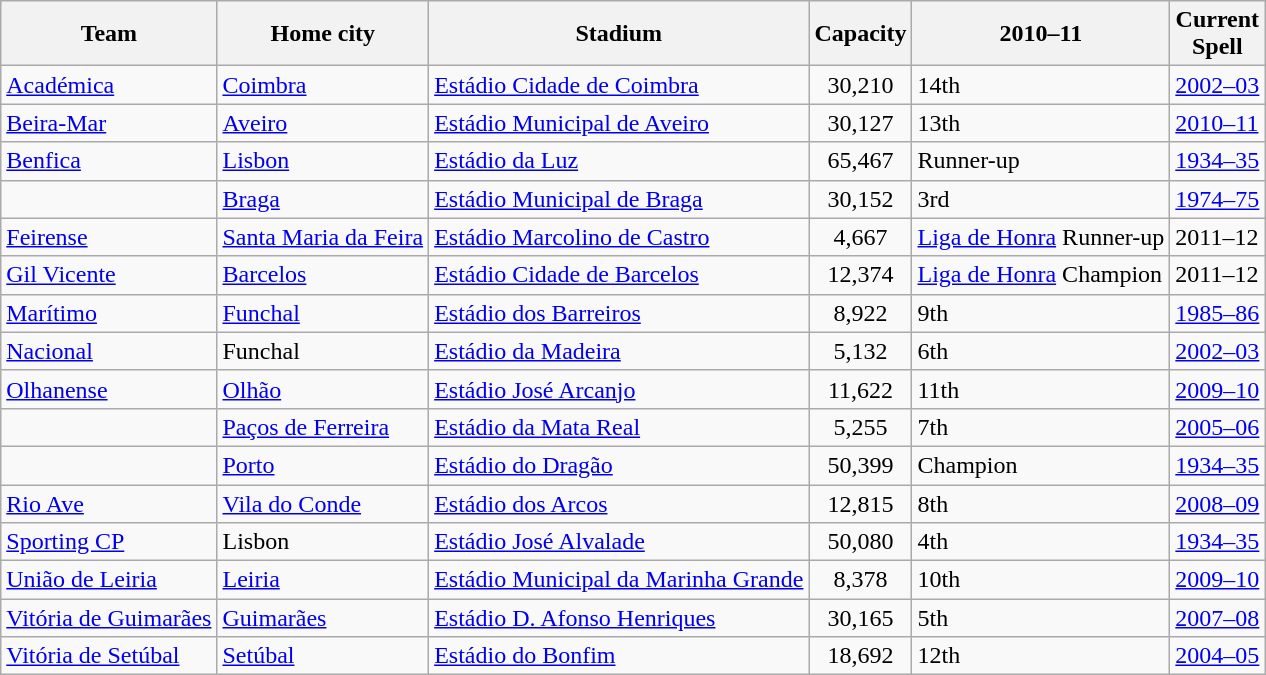<table class="wikitable sortable" style="text-align: left;">
<tr>
<th>Team</th>
<th>Home city</th>
<th>Stadium</th>
<th>Capacity</th>
<th>2010–11</th>
<th>Current<br>Spell</th>
</tr>
<tr>
<td><a href='#'>Académica</a></td>
<td><a href='#'>Coimbra</a></td>
<td><a href='#'>Estádio Cidade de Coimbra</a></td>
<td style="text-align:center;">30,210</td>
<td>14th</td>
<td><a href='#'>2002–03</a></td>
</tr>
<tr>
<td><a href='#'>Beira-Mar</a></td>
<td><a href='#'>Aveiro</a></td>
<td><a href='#'>Estádio Municipal de Aveiro</a></td>
<td style="text-align:center;">30,127</td>
<td>13th</td>
<td><a href='#'>2010–11</a></td>
</tr>
<tr>
<td><a href='#'>Benfica</a></td>
<td><a href='#'>Lisbon</a></td>
<td><a href='#'>Estádio da Luz</a></td>
<td style="text-align:center;">65,467</td>
<td>Runner-up</td>
<td><a href='#'>1934–35</a></td>
</tr>
<tr>
<td></td>
<td><a href='#'>Braga</a></td>
<td><a href='#'>Estádio Municipal de Braga</a></td>
<td style="text-align:center;">30,152</td>
<td>3rd</td>
<td><a href='#'>1974–75</a></td>
</tr>
<tr>
<td><a href='#'>Feirense</a></td>
<td><a href='#'>Santa Maria da Feira</a></td>
<td><a href='#'>Estádio Marcolino de Castro</a></td>
<td style="text-align:center;">4,667</td>
<td><a href='#'>Liga de Honra</a> Runner-up</td>
<td>2011–12</td>
</tr>
<tr>
<td><a href='#'>Gil Vicente</a></td>
<td><a href='#'>Barcelos</a></td>
<td><a href='#'>Estádio Cidade de Barcelos</a></td>
<td style="text-align:center;">12,374</td>
<td><a href='#'>Liga de Honra</a> Champion</td>
<td>2011–12</td>
</tr>
<tr>
<td><a href='#'>Marítimo</a></td>
<td><a href='#'>Funchal</a></td>
<td><a href='#'>Estádio dos Barreiros</a></td>
<td style="text-align:center;">8,922</td>
<td>9th</td>
<td><a href='#'>1985–86</a></td>
</tr>
<tr>
<td><a href='#'>Nacional</a></td>
<td>Funchal</td>
<td><a href='#'>Estádio da Madeira</a></td>
<td style="text-align:center;">5,132</td>
<td>6th</td>
<td><a href='#'>2002–03</a></td>
</tr>
<tr>
<td><a href='#'>Olhanense</a></td>
<td><a href='#'>Olhão</a></td>
<td><a href='#'>Estádio José Arcanjo</a></td>
<td style="text-align:center;">11,622</td>
<td>11th</td>
<td><a href='#'>2009–10</a></td>
</tr>
<tr>
<td></td>
<td><a href='#'>Paços de Ferreira</a></td>
<td><a href='#'>Estádio da Mata Real</a></td>
<td style="text-align:center;">5,255</td>
<td>7th</td>
<td><a href='#'>2005–06</a></td>
</tr>
<tr>
<td></td>
<td><a href='#'>Porto</a></td>
<td><a href='#'>Estádio do Dragão</a></td>
<td style="text-align:center;">50,399</td>
<td>Champion</td>
<td><a href='#'>1934–35</a></td>
</tr>
<tr>
<td><a href='#'>Rio Ave</a></td>
<td><a href='#'>Vila do Conde</a></td>
<td><a href='#'>Estádio dos Arcos</a></td>
<td style="text-align:center;">12,815</td>
<td>8th</td>
<td><a href='#'>2008–09</a></td>
</tr>
<tr>
<td><a href='#'>Sporting CP</a></td>
<td>Lisbon</td>
<td><a href='#'>Estádio José Alvalade</a></td>
<td style="text-align:center;">50,080</td>
<td>4th</td>
<td><a href='#'>1934–35</a></td>
</tr>
<tr>
<td><a href='#'>União de Leiria</a></td>
<td><a href='#'>Leiria</a></td>
<td><a href='#'>Estádio Municipal da Marinha Grande</a></td>
<td style="text-align:center;">8,378</td>
<td>10th</td>
<td><a href='#'>2009–10</a></td>
</tr>
<tr>
<td><a href='#'>Vitória de Guimarães</a></td>
<td><a href='#'>Guimarães</a></td>
<td><a href='#'>Estádio D. Afonso Henriques</a></td>
<td style="text-align:center;">30,165</td>
<td>5th</td>
<td><a href='#'>2007–08</a></td>
</tr>
<tr>
<td><a href='#'>Vitória de Setúbal</a></td>
<td><a href='#'>Setúbal</a></td>
<td><a href='#'>Estádio do Bonfim</a></td>
<td style="text-align:center;">18,692</td>
<td>12th</td>
<td><a href='#'>2004–05</a></td>
</tr>
</table>
